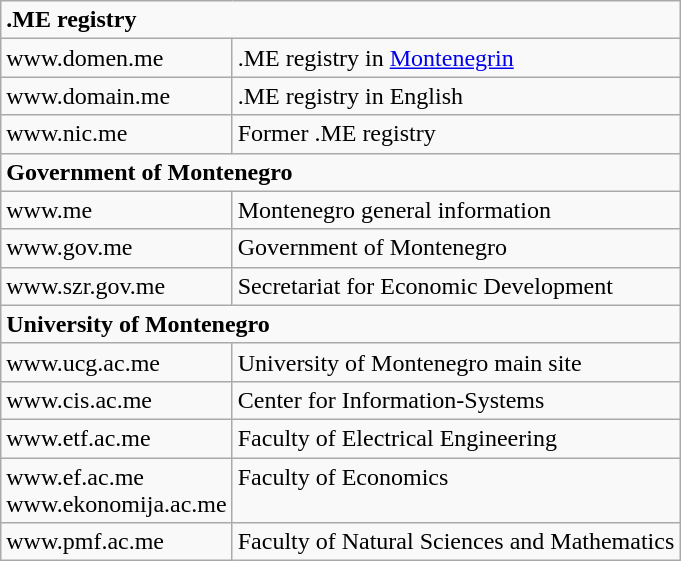<table class="wikitable">
<tr>
<td colspan="3"><strong>.ME registry</strong></td>
</tr>
<tr>
<td>www.domen.me</td>
<td>.ME registry in <a href='#'>Montenegrin</a></td>
</tr>
<tr>
<td>www.domain.me</td>
<td>.ME registry in English</td>
</tr>
<tr>
<td>www.nic.me</td>
<td>Former .ME registry</td>
</tr>
<tr>
<td colspan="2"><strong>Government of Montenegro</strong></td>
</tr>
<tr>
<td>www.me</td>
<td>Montenegro general information</td>
</tr>
<tr>
<td>www.gov.me</td>
<td>Government of Montenegro</td>
</tr>
<tr>
<td>www.szr.gov.me</td>
<td>Secretariat for Economic Development</td>
</tr>
<tr>
<td colspan="2"><strong>University of Montenegro</strong></td>
</tr>
<tr>
<td>www.ucg.ac.me</td>
<td>University of Montenegro main site</td>
</tr>
<tr>
<td>www.cis.ac.me</td>
<td>Center for Information-Systems</td>
</tr>
<tr>
<td>www.etf.ac.me</td>
<td>Faculty of Electrical Engineering</td>
</tr>
<tr>
<td>www.ef.ac.me<br>www.ekonomija.ac.me</td>
<td valign="top">Faculty of Economics</td>
</tr>
<tr>
<td>www.pmf.ac.me</td>
<td>Faculty of Natural Sciences and Mathematics</td>
</tr>
</table>
